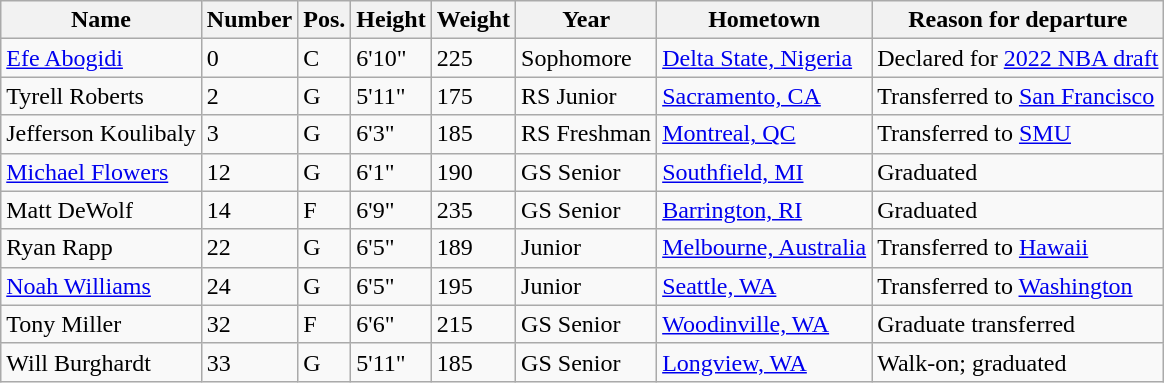<table class="wikitable sortable" style="font-size:100%;" border="1">
<tr>
<th>Name</th>
<th>Number</th>
<th>Pos.</th>
<th>Height</th>
<th>Weight</th>
<th>Year</th>
<th>Hometown</th>
<th ! class="unsortable">Reason for departure</th>
</tr>
<tr>
<td><a href='#'>Efe Abogidi</a></td>
<td>0</td>
<td>C</td>
<td>6'10"</td>
<td>225</td>
<td>Sophomore</td>
<td><a href='#'>Delta State, Nigeria</a></td>
<td>Declared for <a href='#'>2022 NBA draft</a></td>
</tr>
<tr>
<td>Tyrell Roberts</td>
<td>2</td>
<td>G</td>
<td>5'11"</td>
<td>175</td>
<td>RS Junior</td>
<td><a href='#'>Sacramento, CA</a></td>
<td>Transferred to <a href='#'>San Francisco</a></td>
</tr>
<tr>
<td>Jefferson Koulibaly</td>
<td>3</td>
<td>G</td>
<td>6'3"</td>
<td>185</td>
<td>RS Freshman</td>
<td><a href='#'>Montreal, QC</a></td>
<td>Transferred to <a href='#'>SMU</a></td>
</tr>
<tr>
<td><a href='#'>Michael Flowers</a></td>
<td>12</td>
<td>G</td>
<td>6'1"</td>
<td>190</td>
<td>GS Senior</td>
<td><a href='#'>Southfield, MI</a></td>
<td>Graduated</td>
</tr>
<tr>
<td>Matt DeWolf</td>
<td>14</td>
<td>F</td>
<td>6'9"</td>
<td>235</td>
<td>GS Senior</td>
<td><a href='#'>Barrington, RI</a></td>
<td>Graduated</td>
</tr>
<tr>
<td>Ryan Rapp</td>
<td>22</td>
<td>G</td>
<td>6'5"</td>
<td>189</td>
<td>Junior</td>
<td><a href='#'>Melbourne, Australia</a></td>
<td>Transferred to <a href='#'>Hawaii</a></td>
</tr>
<tr>
<td><a href='#'>Noah Williams</a></td>
<td>24</td>
<td>G</td>
<td>6'5"</td>
<td>195</td>
<td>Junior</td>
<td><a href='#'>Seattle, WA</a></td>
<td>Transferred to <a href='#'>Washington</a></td>
</tr>
<tr>
<td>Tony Miller</td>
<td>32</td>
<td>F</td>
<td>6'6"</td>
<td>215</td>
<td>GS Senior</td>
<td><a href='#'>Woodinville, WA</a></td>
<td>Graduate transferred</td>
</tr>
<tr>
<td>Will Burghardt</td>
<td>33</td>
<td>G</td>
<td>5'11"</td>
<td>185</td>
<td>GS Senior</td>
<td><a href='#'>Longview, WA</a></td>
<td>Walk-on; graduated</td>
</tr>
</table>
